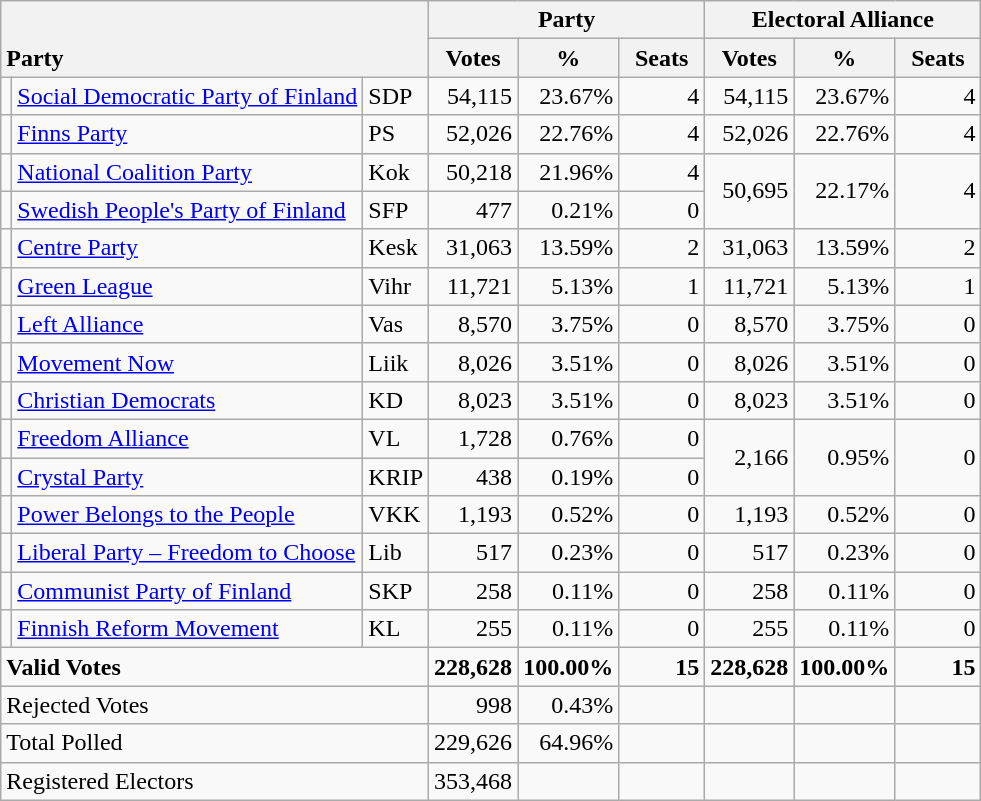<table class="wikitable" border="1" style="text-align:right;">
<tr>
<th style="text-align:left;" valign=bottom rowspan=2 colspan=3>Party</th>
<th colspan=3>Party</th>
<th colspan=3>Electoral Alliance</th>
</tr>
<tr>
<th align=center valign=bottom width="50">Votes</th>
<th align=center valign=bottom width="50">%</th>
<th align=center valign=bottom width="50">Seats</th>
<th align=center valign=bottom width="50">Votes</th>
<th align=center valign=bottom width="50">%</th>
<th align=center valign=bottom width="50">Seats</th>
</tr>
<tr>
<td></td>
<td align=left style="white-space: nowrap;"><a href='#'>Social Democratic Party of Finland</a></td>
<td align=left>SDP</td>
<td>54,115</td>
<td>23.67%</td>
<td>4</td>
<td>54,115</td>
<td>23.67%</td>
<td>4</td>
</tr>
<tr>
<td></td>
<td align=left><a href='#'>Finns Party</a></td>
<td align=left>PS</td>
<td>52,026</td>
<td>22.76%</td>
<td>4</td>
<td>52,026</td>
<td>22.76%</td>
<td>4</td>
</tr>
<tr>
<td></td>
<td align=left><a href='#'>National Coalition Party</a></td>
<td align=left>Kok</td>
<td>50,218</td>
<td>21.96%</td>
<td>4</td>
<td rowspan=2>50,695</td>
<td rowspan=2>22.17%</td>
<td rowspan=2>4</td>
</tr>
<tr>
<td></td>
<td align=left><a href='#'>Swedish People's Party of Finland</a></td>
<td align=left>SFP</td>
<td>477</td>
<td>0.21%</td>
<td>0</td>
</tr>
<tr>
<td></td>
<td align=left><a href='#'>Centre Party</a></td>
<td align=left>Kesk</td>
<td>31,063</td>
<td>13.59%</td>
<td>2</td>
<td>31,063</td>
<td>13.59%</td>
<td>2</td>
</tr>
<tr>
<td></td>
<td align=left><a href='#'>Green League</a></td>
<td align=left>Vihr</td>
<td>11,721</td>
<td>5.13%</td>
<td>1</td>
<td>11,721</td>
<td>5.13%</td>
<td>1</td>
</tr>
<tr>
<td></td>
<td align=left><a href='#'>Left Alliance</a></td>
<td align=left>Vas</td>
<td>8,570</td>
<td>3.75%</td>
<td>0</td>
<td>8,570</td>
<td>3.75%</td>
<td>0</td>
</tr>
<tr>
<td></td>
<td align=left><a href='#'>Movement Now</a></td>
<td align=left>Liik</td>
<td>8,026</td>
<td>3.51%</td>
<td>0</td>
<td>8,026</td>
<td>3.51%</td>
<td>0</td>
</tr>
<tr>
<td></td>
<td align=left><a href='#'>Christian Democrats</a></td>
<td align=left>KD</td>
<td>8,023</td>
<td>3.51%</td>
<td>0</td>
<td>8,023</td>
<td>3.51%</td>
<td>0</td>
</tr>
<tr>
<td></td>
<td align=left><a href='#'>Freedom Alliance</a></td>
<td align=left>VL</td>
<td>1,728</td>
<td>0.76%</td>
<td>0</td>
<td rowspan=2>2,166</td>
<td rowspan=2>0.95%</td>
<td rowspan=2>0</td>
</tr>
<tr>
<td></td>
<td align=left><a href='#'>Crystal Party</a></td>
<td align=left>KRIP</td>
<td>438</td>
<td>0.19%</td>
<td>0</td>
</tr>
<tr>
<td></td>
<td align=left><a href='#'>Power Belongs to the People</a></td>
<td align=left>VKK</td>
<td>1,193</td>
<td>0.52%</td>
<td>0</td>
<td>1,193</td>
<td>0.52%</td>
<td>0</td>
</tr>
<tr>
<td></td>
<td align=left><a href='#'>Liberal Party – Freedom to Choose</a></td>
<td align=left>Lib</td>
<td>517</td>
<td>0.23%</td>
<td>0</td>
<td>517</td>
<td>0.23%</td>
<td>0</td>
</tr>
<tr>
<td></td>
<td align=left><a href='#'>Communist Party of Finland</a></td>
<td align=left>SKP</td>
<td>258</td>
<td>0.11%</td>
<td>0</td>
<td>258</td>
<td>0.11%</td>
<td>0</td>
</tr>
<tr>
<td></td>
<td align=left><a href='#'>Finnish Reform Movement</a></td>
<td align=left>KL</td>
<td>255</td>
<td>0.11%</td>
<td>0</td>
<td>255</td>
<td>0.11%</td>
<td>0</td>
</tr>
<tr style="font-weight:bold">
<td align=left colspan=3>Valid Votes</td>
<td>228,628</td>
<td>100.00%</td>
<td>15</td>
<td>228,628</td>
<td>100.00%</td>
<td>15</td>
</tr>
<tr>
<td align=left colspan=3>Rejected Votes</td>
<td>998</td>
<td>0.43%</td>
<td></td>
<td></td>
<td></td>
<td></td>
</tr>
<tr>
<td align=left colspan=3>Total Polled</td>
<td>229,626</td>
<td>64.96%</td>
<td></td>
<td></td>
<td></td>
<td></td>
</tr>
<tr>
<td align=left colspan=3>Registered Electors</td>
<td>353,468</td>
<td></td>
<td></td>
<td></td>
<td></td>
<td></td>
</tr>
</table>
